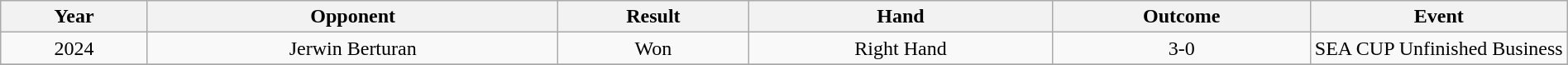<table class="wikitable mw-collapsible" style="text-align: center;" width="100%">
<tr>
<th><strong>Year</strong></th>
<th scope="col">Opponent</th>
<th scope="col">Result</th>
<th scope="col">Hand</th>
<th style="width: 200px;">Outcome</th>
<th style="width: 200px;">Event</th>
</tr>
<tr>
<td>2024</td>
<td>Jerwin Berturan</td>
<td>Won</td>
<td>Right Hand</td>
<td>3-0</td>
<td>SEA CUP Unfinished Business</td>
</tr>
<tr>
</tr>
</table>
